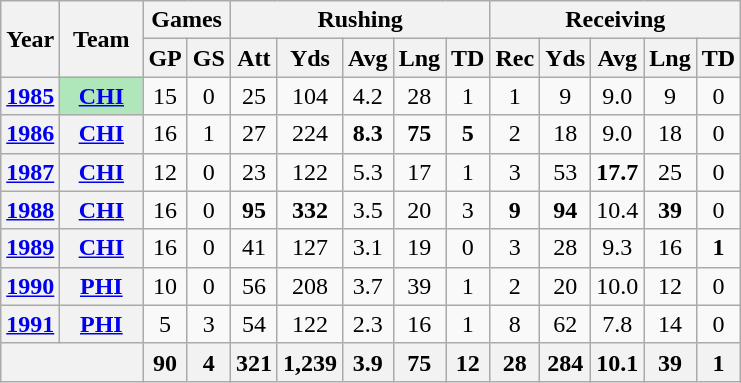<table class="wikitable" style="text-align:center;">
<tr>
<th rowspan="2">Year</th>
<th rowspan="2">Team</th>
<th colspan="2">Games</th>
<th colspan="5">Rushing</th>
<th colspan="5">Receiving</th>
</tr>
<tr>
<th>GP</th>
<th>GS</th>
<th>Att</th>
<th>Yds</th>
<th>Avg</th>
<th>Lng</th>
<th>TD</th>
<th>Rec</th>
<th>Yds</th>
<th>Avg</th>
<th>Lng</th>
<th>TD</th>
</tr>
<tr>
<th><a href='#'>1985</a></th>
<th style="background:#afe6ba; width:3em;"><a href='#'>CHI</a></th>
<td>15</td>
<td>0</td>
<td>25</td>
<td>104</td>
<td>4.2</td>
<td>28</td>
<td>1</td>
<td>1</td>
<td>9</td>
<td>9.0</td>
<td>9</td>
<td>0</td>
</tr>
<tr>
<th><a href='#'>1986</a></th>
<th><a href='#'>CHI</a></th>
<td>16</td>
<td>1</td>
<td>27</td>
<td>224</td>
<td><strong>8.3</strong></td>
<td><strong>75</strong></td>
<td><strong>5</strong></td>
<td>2</td>
<td>18</td>
<td>9.0</td>
<td>18</td>
<td>0</td>
</tr>
<tr>
<th><a href='#'>1987</a></th>
<th><a href='#'>CHI</a></th>
<td>12</td>
<td>0</td>
<td>23</td>
<td>122</td>
<td>5.3</td>
<td>17</td>
<td>1</td>
<td>3</td>
<td>53</td>
<td><strong>17.7</strong></td>
<td>25</td>
<td>0</td>
</tr>
<tr>
<th><a href='#'>1988</a></th>
<th><a href='#'>CHI</a></th>
<td>16</td>
<td>0</td>
<td><strong>95</strong></td>
<td><strong>332</strong></td>
<td>3.5</td>
<td>20</td>
<td>3</td>
<td><strong>9</strong></td>
<td><strong>94</strong></td>
<td>10.4</td>
<td><strong>39</strong></td>
<td>0</td>
</tr>
<tr>
<th><a href='#'>1989</a></th>
<th><a href='#'>CHI</a></th>
<td>16</td>
<td>0</td>
<td>41</td>
<td>127</td>
<td>3.1</td>
<td>19</td>
<td>0</td>
<td>3</td>
<td>28</td>
<td>9.3</td>
<td>16</td>
<td><strong>1</strong></td>
</tr>
<tr>
<th><a href='#'>1990</a></th>
<th><a href='#'>PHI</a></th>
<td>10</td>
<td>0</td>
<td>56</td>
<td>208</td>
<td>3.7</td>
<td>39</td>
<td>1</td>
<td>2</td>
<td>20</td>
<td>10.0</td>
<td>12</td>
<td>0</td>
</tr>
<tr>
<th><a href='#'>1991</a></th>
<th><a href='#'>PHI</a></th>
<td>5</td>
<td>3</td>
<td>54</td>
<td>122</td>
<td>2.3</td>
<td>16</td>
<td>1</td>
<td>8</td>
<td>62</td>
<td>7.8</td>
<td>14</td>
<td>0</td>
</tr>
<tr>
<th colspan="2"></th>
<th>90</th>
<th>4</th>
<th>321</th>
<th>1,239</th>
<th>3.9</th>
<th>75</th>
<th>12</th>
<th>28</th>
<th>284</th>
<th>10.1</th>
<th>39</th>
<th>1</th>
</tr>
</table>
